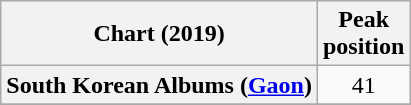<table class="wikitable plainrowheaders" style="text-align:center">
<tr>
<th>Chart (2019)</th>
<th>Peak<br>position</th>
</tr>
<tr>
<th scope="row">South Korean Albums (<a href='#'>Gaon</a>)</th>
<td>41</td>
</tr>
<tr>
</tr>
</table>
